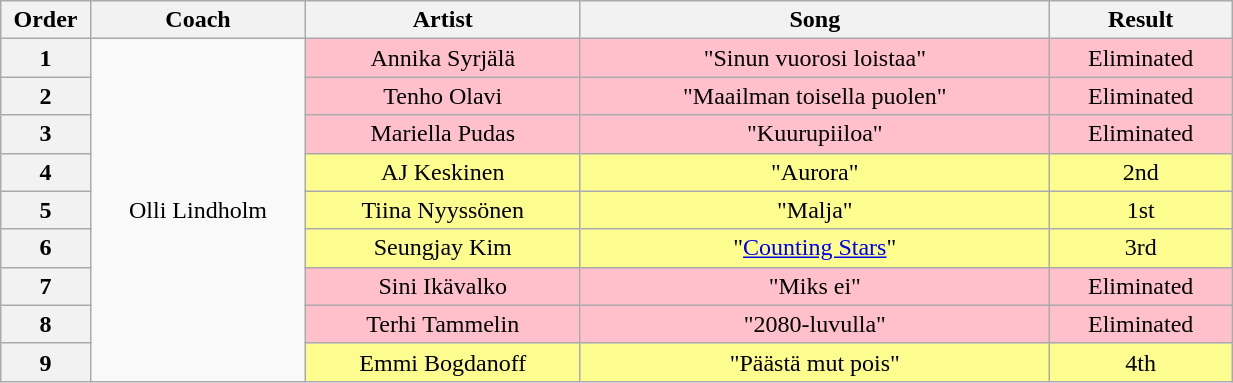<table class="wikitable" style="text-align: center; width:65%;">
<tr>
<th style="width:02%;">Order</th>
<th style="width:11%;">Coach</th>
<th style="width:14%;">Artist</th>
<th style="width:24%;">Song</th>
<th style="width:09%;">Result</th>
</tr>
<tr>
<th>1</th>
<td rowspan="9">Olli Lindholm</td>
<td style="background:pink;">Annika Syrjälä</td>
<td style="background:pink;">"Sinun vuorosi loistaa"</td>
<td style="background:pink;">Eliminated</td>
</tr>
<tr>
<th>2</th>
<td style="background:pink;">Tenho Olavi</td>
<td style="background:pink;">"Maailman toisella puolen"</td>
<td style="background:pink;">Eliminated</td>
</tr>
<tr>
<th>3</th>
<td style="background:pink;">Mariella Pudas</td>
<td style="background:pink;">"Kuurupiiloa"</td>
<td style="background:pink;">Eliminated</td>
</tr>
<tr>
<th>4</th>
<td style="background:#fdfc8f;">AJ Keskinen</td>
<td style="background:#fdfc8f;">"Aurora"</td>
<td style="background:#fdfc8f;">2nd</td>
</tr>
<tr>
<th>5</th>
<td style="background:#fdfc8f;">Tiina Nyyssönen</td>
<td style="background:#fdfc8f;">"Malja"</td>
<td style="background:#fdfc8f;">1st</td>
</tr>
<tr>
<th>6</th>
<td style="background:#fdfc8f;">Seungjay Kim</td>
<td style="background:#fdfc8f;">"<a href='#'>Counting Stars</a>"</td>
<td style="background:#fdfc8f;">3rd</td>
</tr>
<tr>
<th>7</th>
<td style="background:pink;">Sini Ikävalko</td>
<td style="background:pink;">"Miks ei"</td>
<td style="background:pink;">Eliminated</td>
</tr>
<tr>
<th>8</th>
<td style="background:pink;">Terhi Tammelin</td>
<td style="background:pink;">"2080-luvulla"</td>
<td style="background:pink;">Eliminated</td>
</tr>
<tr>
<th>9</th>
<td style="background:#fdfc8f;">Emmi Bogdanoff</td>
<td style="background:#fdfc8f;">"Päästä mut pois"</td>
<td style="background:#fdfc8f;">4th</td>
</tr>
</table>
